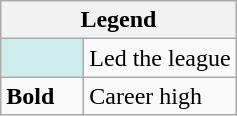<table class="wikitable">
<tr>
<th colspan="2">Legend</th>
</tr>
<tr>
<td style="background:#cfecec; width:3em;"></td>
<td>Led the league</td>
</tr>
<tr>
<td><strong>Bold</strong></td>
<td>Career high</td>
</tr>
</table>
